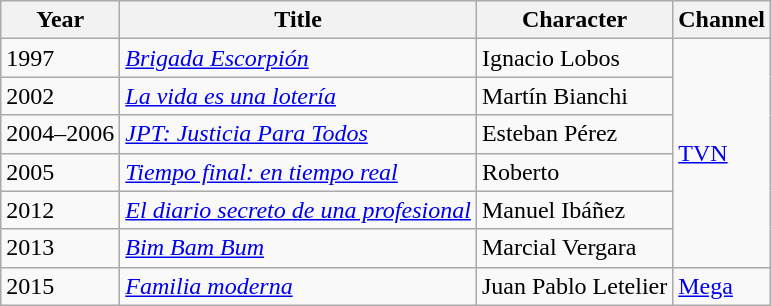<table class="wikitable sortable">
<tr>
<th>Year</th>
<th>Title</th>
<th>Character</th>
<th>Channel</th>
</tr>
<tr>
<td>1997</td>
<td><em><a href='#'>Brigada Escorpión</a></em></td>
<td>Ignacio Lobos</td>
<td rowspan="6"><a href='#'>TVN</a></td>
</tr>
<tr>
<td>2002</td>
<td><em><a href='#'>La vida es una lotería</a></em></td>
<td>Martín Bianchi</td>
</tr>
<tr>
<td>2004–2006</td>
<td><em><a href='#'>JPT: Justicia Para Todos</a></em></td>
<td>Esteban Pérez</td>
</tr>
<tr>
<td>2005</td>
<td><em><a href='#'>Tiempo final: en tiempo real</a></em></td>
<td>Roberto</td>
</tr>
<tr>
<td>2012</td>
<td><em><a href='#'>El diario secreto de una profesional</a></em></td>
<td>Manuel Ibáñez</td>
</tr>
<tr>
<td>2013</td>
<td><em><a href='#'>Bim Bam Bum</a></em></td>
<td>Marcial Vergara</td>
</tr>
<tr>
<td>2015</td>
<td><em><a href='#'>Familia moderna</a></em></td>
<td>Juan Pablo Letelier</td>
<td><a href='#'>Mega</a></td>
</tr>
</table>
